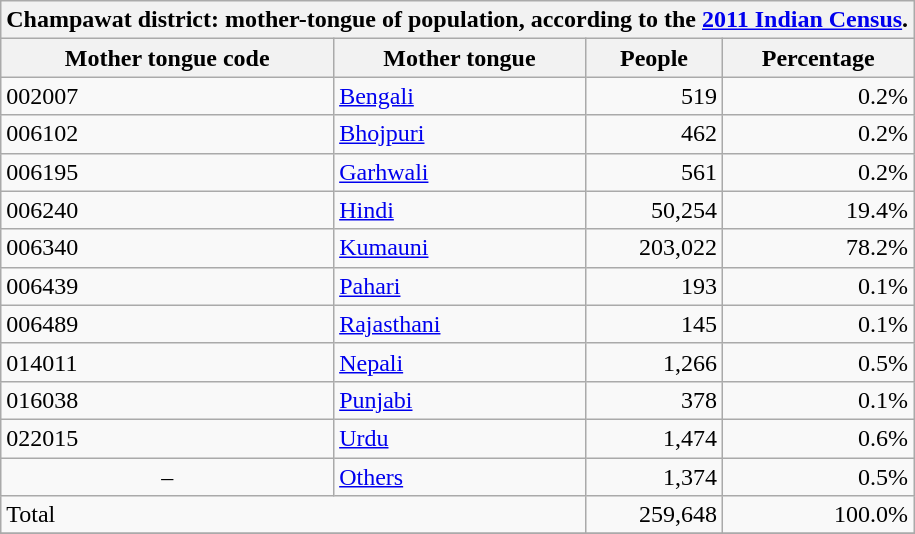<table class="wikitable sortable mw-collapsible mw-collapsed">
<tr valign=top>
<th colspan=4>Champawat district: mother-tongue of population, according to the <a href='#'>2011 Indian Census</a>.</th>
</tr>
<tr valign=top>
<th>Mother tongue code</th>
<th>Mother tongue</th>
<th>People</th>
<th>Percentage</th>
</tr>
<tr valign=top>
<td>002007</td>
<td><a href='#'>Bengali</a></td>
<td align=right>519</td>
<td align=right>0.2%</td>
</tr>
<tr valign=top>
<td>006102</td>
<td><a href='#'>Bhojpuri</a></td>
<td align=right>462</td>
<td align=right>0.2%</td>
</tr>
<tr valign=top>
<td>006195</td>
<td><a href='#'>Garhwali</a></td>
<td align=right>561</td>
<td align=right>0.2%</td>
</tr>
<tr valign=top>
<td>006240</td>
<td><a href='#'>Hindi</a></td>
<td align=right>50,254</td>
<td align=right>19.4%</td>
</tr>
<tr valign=top>
<td>006340</td>
<td><a href='#'>Kumauni</a></td>
<td align=right>203,022</td>
<td align=right>78.2%</td>
</tr>
<tr valign=top>
<td>006439</td>
<td><a href='#'>Pahari</a></td>
<td align=right>193</td>
<td align=right>0.1%</td>
</tr>
<tr valign=top>
<td>006489</td>
<td><a href='#'>Rajasthani</a></td>
<td align=right>145</td>
<td align=right>0.1%</td>
</tr>
<tr valign=top>
<td>014011</td>
<td><a href='#'>Nepali</a></td>
<td align=right>1,266</td>
<td align=right>0.5%</td>
</tr>
<tr valign=top>
<td>016038</td>
<td><a href='#'>Punjabi</a></td>
<td align=right>378</td>
<td align=right>0.1%</td>
</tr>
<tr valign=top>
<td>022015</td>
<td><a href='#'>Urdu</a></td>
<td align=right>1,474</td>
<td align=right>0.6%</td>
</tr>
<tr valign=top>
<td align=center>–</td>
<td><a href='#'>Others</a></td>
<td align=right>1,374</td>
<td align=right>0.5%</td>
</tr>
<tr valign=top class=sortbottom>
<td colspan=2>Total</td>
<td align=right>259,648</td>
<td align=right>100.0%</td>
</tr>
<tr>
</tr>
</table>
